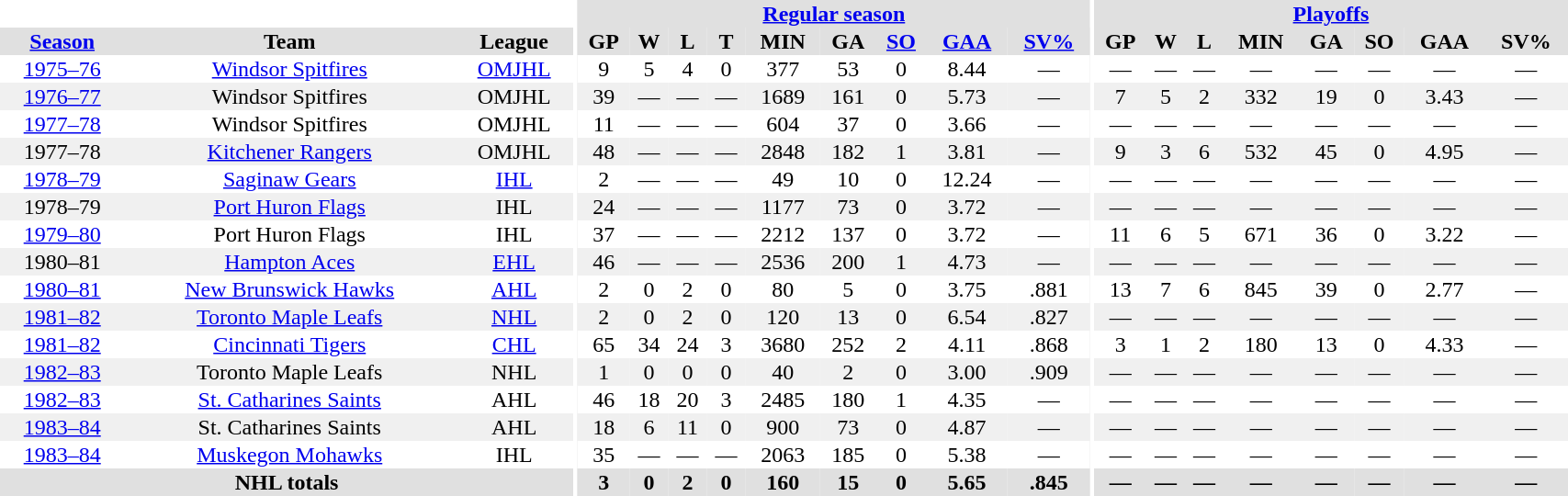<table border="0" cellpadding="1" cellspacing="0" style="width:90%; text-align:center;">
<tr bgcolor="#e0e0e0">
<th colspan="3" bgcolor="#ffffff"></th>
<th rowspan="99" bgcolor="#ffffff"></th>
<th colspan="9" bgcolor="#e0e0e0"><a href='#'>Regular season</a></th>
<th rowspan="99" bgcolor="#ffffff"></th>
<th colspan="8" bgcolor="#e0e0e0"><a href='#'>Playoffs</a></th>
</tr>
<tr bgcolor="#e0e0e0">
<th><a href='#'>Season</a></th>
<th>Team</th>
<th>League</th>
<th>GP</th>
<th>W</th>
<th>L</th>
<th>T</th>
<th>MIN</th>
<th>GA</th>
<th><a href='#'>SO</a></th>
<th><a href='#'>GAA</a></th>
<th><a href='#'>SV%</a></th>
<th>GP</th>
<th>W</th>
<th>L</th>
<th>MIN</th>
<th>GA</th>
<th>SO</th>
<th>GAA</th>
<th>SV%</th>
</tr>
<tr>
<td><a href='#'>1975–76</a></td>
<td><a href='#'>Windsor Spitfires</a></td>
<td><a href='#'>OMJHL</a></td>
<td>9</td>
<td>5</td>
<td>4</td>
<td>0</td>
<td>377</td>
<td>53</td>
<td>0</td>
<td>8.44</td>
<td>—</td>
<td>—</td>
<td>—</td>
<td>—</td>
<td>—</td>
<td>—</td>
<td>—</td>
<td>—</td>
<td>—</td>
</tr>
<tr bgcolor="#f0f0f0">
<td><a href='#'>1976–77</a></td>
<td>Windsor Spitfires</td>
<td>OMJHL</td>
<td>39</td>
<td>—</td>
<td>—</td>
<td>—</td>
<td>1689</td>
<td>161</td>
<td>0</td>
<td>5.73</td>
<td>—</td>
<td>7</td>
<td>5</td>
<td>2</td>
<td>332</td>
<td>19</td>
<td>0</td>
<td>3.43</td>
<td>—</td>
</tr>
<tr>
<td><a href='#'>1977–78</a></td>
<td>Windsor Spitfires</td>
<td>OMJHL</td>
<td>11</td>
<td>—</td>
<td>—</td>
<td>—</td>
<td>604</td>
<td>37</td>
<td>0</td>
<td>3.66</td>
<td>—</td>
<td>—</td>
<td>—</td>
<td>—</td>
<td>—</td>
<td>—</td>
<td>—</td>
<td>—</td>
<td>—</td>
</tr>
<tr bgcolor="#f0f0f0">
<td>1977–78</td>
<td><a href='#'>Kitchener Rangers</a></td>
<td>OMJHL</td>
<td>48</td>
<td>—</td>
<td>—</td>
<td>—</td>
<td>2848</td>
<td>182</td>
<td>1</td>
<td>3.81</td>
<td>—</td>
<td>9</td>
<td>3</td>
<td>6</td>
<td>532</td>
<td>45</td>
<td>0</td>
<td>4.95</td>
<td>—</td>
</tr>
<tr>
<td><a href='#'>1978–79</a></td>
<td><a href='#'>Saginaw Gears</a></td>
<td><a href='#'>IHL</a></td>
<td>2</td>
<td>—</td>
<td>—</td>
<td>—</td>
<td>49</td>
<td>10</td>
<td>0</td>
<td>12.24</td>
<td>—</td>
<td>—</td>
<td>—</td>
<td>—</td>
<td>—</td>
<td>—</td>
<td>—</td>
<td>—</td>
<td>—</td>
</tr>
<tr bgcolor="#f0f0f0">
<td>1978–79</td>
<td><a href='#'>Port Huron Flags</a></td>
<td>IHL</td>
<td>24</td>
<td>—</td>
<td>—</td>
<td>—</td>
<td>1177</td>
<td>73</td>
<td>0</td>
<td>3.72</td>
<td>—</td>
<td>—</td>
<td>—</td>
<td>—</td>
<td>—</td>
<td>—</td>
<td>—</td>
<td>—</td>
<td>—</td>
</tr>
<tr>
<td><a href='#'>1979–80</a></td>
<td>Port Huron Flags</td>
<td>IHL</td>
<td>37</td>
<td>—</td>
<td>—</td>
<td>—</td>
<td>2212</td>
<td>137</td>
<td>0</td>
<td>3.72</td>
<td>—</td>
<td>11</td>
<td>6</td>
<td>5</td>
<td>671</td>
<td>36</td>
<td>0</td>
<td>3.22</td>
<td>—</td>
</tr>
<tr bgcolor="#f0f0f0">
<td>1980–81</td>
<td><a href='#'>Hampton Aces</a></td>
<td><a href='#'>EHL</a></td>
<td>46</td>
<td>—</td>
<td>—</td>
<td>—</td>
<td>2536</td>
<td>200</td>
<td>1</td>
<td>4.73</td>
<td>—</td>
<td>—</td>
<td>—</td>
<td>—</td>
<td>—</td>
<td>—</td>
<td>—</td>
<td>—</td>
<td>—</td>
</tr>
<tr>
<td><a href='#'>1980–81</a></td>
<td><a href='#'>New Brunswick Hawks</a></td>
<td><a href='#'>AHL</a></td>
<td>2</td>
<td>0</td>
<td>2</td>
<td>0</td>
<td>80</td>
<td>5</td>
<td>0</td>
<td>3.75</td>
<td>.881</td>
<td>13</td>
<td>7</td>
<td>6</td>
<td>845</td>
<td>39</td>
<td>0</td>
<td>2.77</td>
<td>—</td>
</tr>
<tr bgcolor="#f0f0f0">
<td><a href='#'>1981–82</a></td>
<td><a href='#'>Toronto Maple Leafs</a></td>
<td><a href='#'>NHL</a></td>
<td>2</td>
<td>0</td>
<td>2</td>
<td>0</td>
<td>120</td>
<td>13</td>
<td>0</td>
<td>6.54</td>
<td>.827</td>
<td>—</td>
<td>—</td>
<td>—</td>
<td>—</td>
<td>—</td>
<td>—</td>
<td>—</td>
<td>—</td>
</tr>
<tr>
<td><a href='#'>1981–82</a></td>
<td><a href='#'>Cincinnati Tigers</a></td>
<td><a href='#'>CHL</a></td>
<td>65</td>
<td>34</td>
<td>24</td>
<td>3</td>
<td>3680</td>
<td>252</td>
<td>2</td>
<td>4.11</td>
<td>.868</td>
<td>3</td>
<td>1</td>
<td>2</td>
<td>180</td>
<td>13</td>
<td>0</td>
<td>4.33</td>
<td>—</td>
</tr>
<tr bgcolor="#f0f0f0">
<td><a href='#'>1982–83</a></td>
<td>Toronto Maple Leafs</td>
<td>NHL</td>
<td>1</td>
<td>0</td>
<td>0</td>
<td>0</td>
<td>40</td>
<td>2</td>
<td>0</td>
<td>3.00</td>
<td>.909</td>
<td>—</td>
<td>—</td>
<td>—</td>
<td>—</td>
<td>—</td>
<td>—</td>
<td>—</td>
<td>—</td>
</tr>
<tr>
<td><a href='#'>1982–83</a></td>
<td><a href='#'>St. Catharines Saints</a></td>
<td>AHL</td>
<td>46</td>
<td>18</td>
<td>20</td>
<td>3</td>
<td>2485</td>
<td>180</td>
<td>1</td>
<td>4.35</td>
<td>—</td>
<td>—</td>
<td>—</td>
<td>—</td>
<td>—</td>
<td>—</td>
<td>—</td>
<td>—</td>
<td>—</td>
</tr>
<tr bgcolor="#f0f0f0">
<td><a href='#'>1983–84</a></td>
<td>St. Catharines Saints</td>
<td>AHL</td>
<td>18</td>
<td>6</td>
<td>11</td>
<td>0</td>
<td>900</td>
<td>73</td>
<td>0</td>
<td>4.87</td>
<td>—</td>
<td>—</td>
<td>—</td>
<td>—</td>
<td>—</td>
<td>—</td>
<td>—</td>
<td>—</td>
<td>—</td>
</tr>
<tr>
<td><a href='#'>1983–84</a></td>
<td><a href='#'>Muskegon Mohawks</a></td>
<td>IHL</td>
<td>35</td>
<td>—</td>
<td>—</td>
<td>—</td>
<td>2063</td>
<td>185</td>
<td>0</td>
<td>5.38</td>
<td>—</td>
<td>—</td>
<td>—</td>
<td>—</td>
<td>—</td>
<td>—</td>
<td>—</td>
<td>—</td>
<td>—</td>
</tr>
<tr bgcolor="#e0e0e0">
<th colspan=3>NHL totals</th>
<th>3</th>
<th>0</th>
<th>2</th>
<th>0</th>
<th>160</th>
<th>15</th>
<th>0</th>
<th>5.65</th>
<th>.845</th>
<th>—</th>
<th>—</th>
<th>—</th>
<th>—</th>
<th>—</th>
<th>—</th>
<th>—</th>
<th>—</th>
</tr>
</table>
